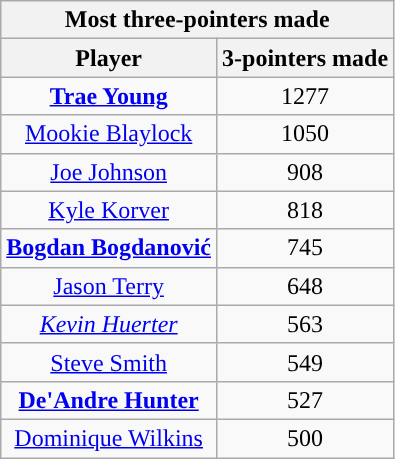<table class="wikitable sortable" style="text-align:center">
<tr>
<th colspan="2">Most three-pointers made</th>
</tr>
<tr>
<th>Player</th>
<th>3-pointers made</th>
</tr>
<tr>
<td><strong><a href='#'>Trae Young</a></strong></td>
<td>1277</td>
</tr>
<tr>
<td><a href='#'>Mookie Blaylock</a></td>
<td>1050</td>
</tr>
<tr>
<td><a href='#'>Joe Johnson</a></td>
<td>908</td>
</tr>
<tr>
<td><a href='#'>Kyle Korver</a></td>
<td>818</td>
</tr>
<tr>
<td><strong><a href='#'>Bogdan Bogdanović</a></strong></td>
<td>745</td>
</tr>
<tr>
<td><a href='#'>Jason Terry</a></td>
<td>648</td>
</tr>
<tr>
<td><em><a href='#'>Kevin Huerter</a></em></td>
<td>563</td>
</tr>
<tr>
<td><a href='#'>Steve Smith</a></td>
<td>549</td>
</tr>
<tr>
<td><strong><a href='#'>De'Andre Hunter</a></strong></td>
<td>527</td>
</tr>
<tr>
<td><a href='#'>Dominique Wilkins</a></td>
<td>500</td>
</tr>
</table>
